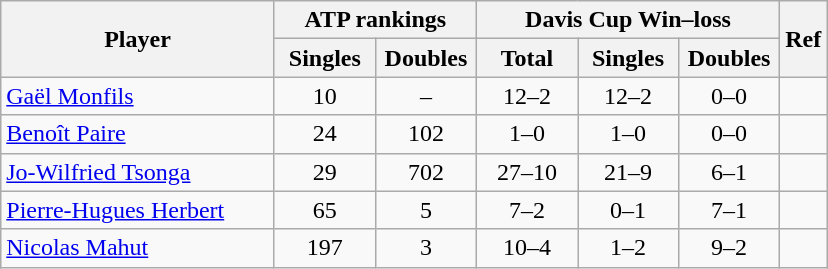<table class="wikitable sortable" style=text-align:center>
<tr>
<th rowspan=2 width="175">Player</th>
<th colspan=2>ATP rankings</th>
<th colspan=3>Davis Cup Win–loss</th>
<th rowspan=2 class="unsortable">Ref</th>
</tr>
<tr>
<th width="60">Singles</th>
<th width="60">Doubles</th>
<th width="60">Total</th>
<th width="60">Singles</th>
<th width="60">Doubles</th>
</tr>
<tr>
<td align=left><a href='#'>Gaël Monfils</a></td>
<td>10</td>
<td>–</td>
<td>12–2</td>
<td>12–2</td>
<td>0–0</td>
<td></td>
</tr>
<tr>
<td align=left><a href='#'>Benoît Paire</a></td>
<td>24</td>
<td>102</td>
<td>1–0</td>
<td>1–0</td>
<td>0–0</td>
<td></td>
</tr>
<tr>
<td align=left><a href='#'>Jo-Wilfried Tsonga</a></td>
<td>29</td>
<td>702</td>
<td>27–10</td>
<td>21–9</td>
<td>6–1</td>
<td></td>
</tr>
<tr>
<td align=left><a href='#'>Pierre-Hugues Herbert</a></td>
<td>65</td>
<td>5</td>
<td>7–2</td>
<td>0–1</td>
<td>7–1</td>
<td></td>
</tr>
<tr>
<td align=left><a href='#'>Nicolas Mahut</a></td>
<td>197</td>
<td>3</td>
<td>10–4</td>
<td>1–2</td>
<td>9–2</td>
<td></td>
</tr>
</table>
